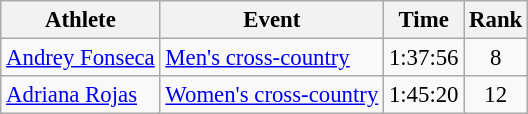<table class=wikitable style="font-size:95%">
<tr>
<th>Athlete</th>
<th>Event</th>
<th>Time</th>
<th>Rank</th>
</tr>
<tr align=center>
<td align=left><a href='#'>Andrey Fonseca</a></td>
<td align=left><a href='#'>Men's cross-country</a></td>
<td>1:37:56</td>
<td>8</td>
</tr>
<tr align=center>
<td align=left><a href='#'>Adriana Rojas</a></td>
<td align=center><a href='#'>Women's cross-country</a></td>
<td>1:45:20</td>
<td>12</td>
</tr>
</table>
